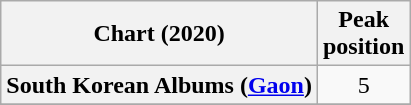<table class="wikitable sortable plainrowheaders" style="text-align:center">
<tr>
<th scope="col">Chart (2020)</th>
<th scope="col">Peak<br>position</th>
</tr>
<tr>
<th scope="row">South Korean Albums (<a href='#'>Gaon</a>)</th>
<td>5</td>
</tr>
<tr>
</tr>
</table>
